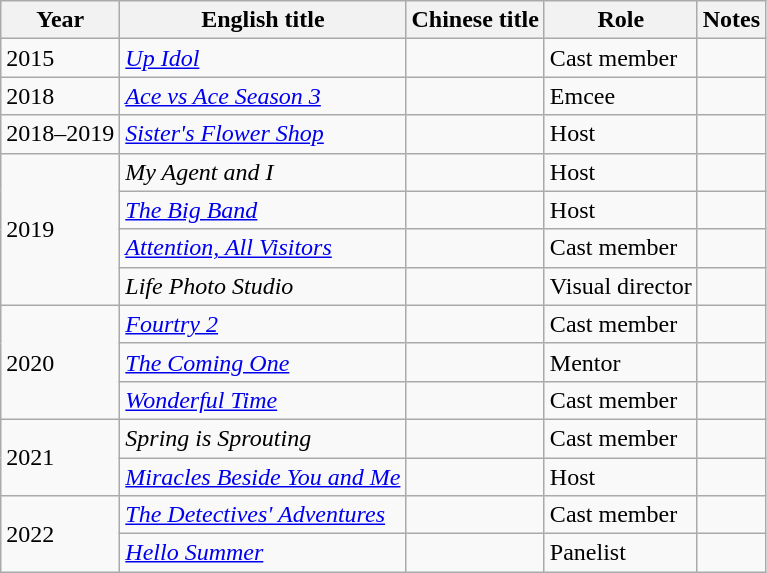<table class="wikitable sortable">
<tr>
<th>Year</th>
<th>English title</th>
<th>Chinese title</th>
<th>Role</th>
<th>Notes</th>
</tr>
<tr>
<td>2015</td>
<td><em><a href='#'>Up Idol</a></em></td>
<td></td>
<td>Cast member</td>
<td></td>
</tr>
<tr>
<td>2018</td>
<td><em><a href='#'>Ace vs Ace Season 3</a></em></td>
<td></td>
<td>Emcee</td>
<td></td>
</tr>
<tr>
<td>2018–2019</td>
<td><em><a href='#'>Sister's Flower Shop</a></em></td>
<td></td>
<td>Host</td>
<td></td>
</tr>
<tr>
<td rowspan="4">2019</td>
<td><em>My Agent and I</em></td>
<td></td>
<td>Host</td>
<td></td>
</tr>
<tr>
<td><em><a href='#'>The Big Band</a></em></td>
<td></td>
<td>Host</td>
<td></td>
</tr>
<tr>
<td><em><a href='#'>Attention, All Visitors</a></em></td>
<td></td>
<td>Cast member</td>
<td></td>
</tr>
<tr>
<td><em>Life Photo Studio</em></td>
<td></td>
<td>Visual director</td>
<td></td>
</tr>
<tr>
<td rowspan="3">2020</td>
<td><em><a href='#'>Fourtry 2</a></em></td>
<td></td>
<td>Cast member</td>
<td></td>
</tr>
<tr>
<td><em><a href='#'>The Coming One</a></em></td>
<td></td>
<td>Mentor</td>
<td></td>
</tr>
<tr>
<td><em><a href='#'>Wonderful Time</a></em></td>
<td></td>
<td>Cast member</td>
<td></td>
</tr>
<tr>
<td rowspan="2">2021</td>
<td><em>Spring is Sprouting</em></td>
<td></td>
<td>Cast member</td>
<td></td>
</tr>
<tr>
<td><em><a href='#'>Miracles Beside You and Me</a></em></td>
<td></td>
<td>Host</td>
<td></td>
</tr>
<tr>
<td rowspan="2">2022</td>
<td><em><a href='#'>The Detectives' Adventures</a></em></td>
<td></td>
<td>Cast member</td>
<td></td>
</tr>
<tr>
<td><em><a href='#'>Hello Summer</a></em></td>
<td></td>
<td>Panelist</td>
<td></td>
</tr>
</table>
